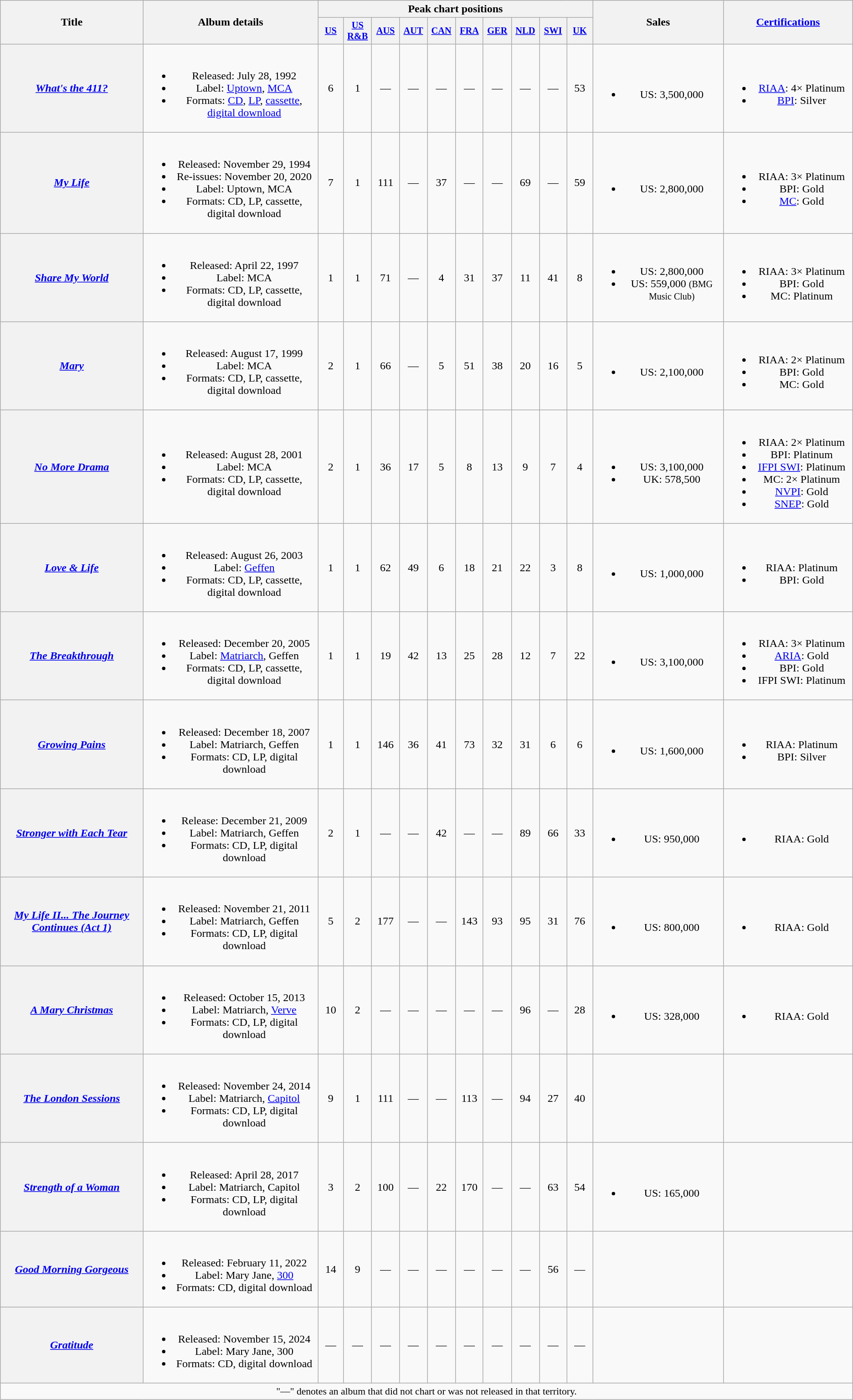<table class="wikitable plainrowheaders" style="text-align:center;">
<tr>
<th scope="col" rowspan="2" style="width:16em;">Title</th>
<th scope="col" rowspan="2" style="width:20em;">Album details</th>
<th scope="col" colspan="10">Peak chart positions</th>
<th scope="col" rowspan="2" style="width:14em;">Sales</th>
<th scope="col" rowspan="2" style="width:14em;"><a href='#'>Certifications</a></th>
</tr>
<tr>
<th scope="col" style="width:2.75em;font-size:85%;"><a href='#'>US</a><br></th>
<th scope="col" style="width:2.75em;font-size:85%;"><a href='#'>US R&B</a><br></th>
<th scope="col" style="width:2.75em;font-size:85%;"><a href='#'>AUS</a><br></th>
<th scope="col" style="width:2.75em;font-size:85%;"><a href='#'>AUT</a><br></th>
<th scope="col" style="width:2.75em;font-size:85%;"><a href='#'>CAN</a><br></th>
<th scope="col" style="width:2.75em;font-size:85%;"><a href='#'>FRA</a><br></th>
<th scope="col" style="width:2.75em;font-size:85%;"><a href='#'>GER</a><br></th>
<th scope="col" style="width:2.75em;font-size:85%"><a href='#'>NLD</a><br></th>
<th scope="col" style="width:2.75em;font-size:85%;"><a href='#'>SWI</a><br></th>
<th scope="col" style="width:2.75em;font-size:85%;"><a href='#'>UK</a><br></th>
</tr>
<tr>
<th scope="row"><em><a href='#'>What's the 411?</a></em></th>
<td><br><ul><li>Released: July 28, 1992</li><li>Label: <a href='#'>Uptown</a>, <a href='#'>MCA</a></li><li>Formats: <a href='#'>CD</a>, <a href='#'>LP</a>, <a href='#'>cassette</a>, <a href='#'>digital download</a></li></ul></td>
<td>6</td>
<td>1</td>
<td>—</td>
<td>—</td>
<td>—</td>
<td>—</td>
<td>—</td>
<td>—</td>
<td>—</td>
<td>53</td>
<td><br><ul><li>US: 3,500,000</li></ul></td>
<td><br><ul><li><a href='#'>RIAA</a>: 4× Platinum</li><li><a href='#'>BPI</a>: Silver</li></ul></td>
</tr>
<tr>
<th scope="row"><em><a href='#'>My Life</a></em></th>
<td><br><ul><li>Released: November 29, 1994</li><li>Re-issues: November 20, 2020</li><li>Label: Uptown, MCA</li><li>Formats: CD, LP, cassette, digital download</li></ul></td>
<td>7</td>
<td>1</td>
<td>111</td>
<td>—</td>
<td>37</td>
<td>—</td>
<td>—</td>
<td>69</td>
<td>—</td>
<td>59</td>
<td><br><ul><li>US: 2,800,000</li></ul></td>
<td><br><ul><li>RIAA: 3× Platinum</li><li>BPI: Gold</li><li><a href='#'>MC</a>: Gold</li></ul></td>
</tr>
<tr>
<th scope="row"><em><a href='#'>Share My World</a></em></th>
<td><br><ul><li>Released: April 22, 1997</li><li>Label: MCA</li><li>Formats: CD, LP, cassette, digital download</li></ul></td>
<td>1</td>
<td>1</td>
<td>71</td>
<td>—</td>
<td>4</td>
<td>31</td>
<td>37</td>
<td>11</td>
<td>41</td>
<td>8</td>
<td><br><ul><li>US: 2,800,000</li><li>US: 559,000 <small>(BMG Music Club)</small></li></ul></td>
<td><br><ul><li>RIAA: 3× Platinum</li><li>BPI: Gold</li><li>MC: Platinum</li></ul></td>
</tr>
<tr>
<th scope="row"><em><a href='#'>Mary</a></em></th>
<td><br><ul><li>Released: August 17, 1999</li><li>Label: MCA</li><li>Formats: CD, LP, cassette, digital download</li></ul></td>
<td>2</td>
<td>1</td>
<td>66</td>
<td>—</td>
<td>5</td>
<td>51</td>
<td>38</td>
<td>20</td>
<td>16</td>
<td>5</td>
<td><br><ul><li>US: 2,100,000</li></ul></td>
<td><br><ul><li>RIAA: 2× Platinum</li><li>BPI: Gold</li><li>MC: Gold</li></ul></td>
</tr>
<tr>
<th scope="row"><em><a href='#'>No More Drama</a></em></th>
<td><br><ul><li>Released: August 28, 2001</li><li>Label: MCA</li><li>Formats: CD, LP, cassette, digital download</li></ul></td>
<td>2</td>
<td>1</td>
<td>36</td>
<td>17</td>
<td>5</td>
<td>8</td>
<td>13</td>
<td>9</td>
<td>7</td>
<td>4</td>
<td><br><ul><li>US: 3,100,000</li><li>UK: 578,500</li></ul></td>
<td><br><ul><li>RIAA: 2× Platinum</li><li>BPI: Platinum</li><li><a href='#'>IFPI SWI</a>: Platinum </li><li>MC: 2× Platinum</li><li><a href='#'>NVPI</a>: Gold</li><li><a href='#'>SNEP</a>: Gold</li></ul></td>
</tr>
<tr>
<th scope="row"><em><a href='#'>Love & Life</a></em></th>
<td><br><ul><li>Released: August 26, 2003</li><li>Label: <a href='#'>Geffen</a></li><li>Formats: CD, LP, cassette, digital download</li></ul></td>
<td>1</td>
<td>1</td>
<td>62</td>
<td>49</td>
<td>6</td>
<td>18</td>
<td>21</td>
<td>22</td>
<td>3</td>
<td>8</td>
<td><br><ul><li>US: 1,000,000</li></ul></td>
<td><br><ul><li>RIAA: Platinum</li><li>BPI: Gold</li></ul></td>
</tr>
<tr>
<th scope="row"><em><a href='#'>The Breakthrough</a></em></th>
<td><br><ul><li>Released: December 20, 2005</li><li>Label: <a href='#'>Matriarch</a>, Geffen</li><li>Formats: CD, LP, cassette, digital download</li></ul></td>
<td>1</td>
<td>1</td>
<td>19</td>
<td>42</td>
<td>13</td>
<td>25</td>
<td>28</td>
<td>12</td>
<td>7</td>
<td>22</td>
<td><br><ul><li>US: 3,100,000</li></ul></td>
<td><br><ul><li>RIAA: 3× Platinum</li><li><a href='#'>ARIA</a>: Gold</li><li>BPI: Gold</li><li>IFPI SWI: Platinum</li></ul></td>
</tr>
<tr>
<th scope="row"><em><a href='#'>Growing Pains</a></em></th>
<td><br><ul><li>Released: December 18, 2007</li><li>Label: Matriarch, Geffen</li><li>Formats: CD, LP, digital download</li></ul></td>
<td>1</td>
<td>1</td>
<td>146</td>
<td>36</td>
<td>41</td>
<td>73</td>
<td>32</td>
<td>31</td>
<td>6</td>
<td>6</td>
<td><br><ul><li>US: 1,600,000</li></ul></td>
<td><br><ul><li>RIAA: Platinum</li><li>BPI: Silver</li></ul></td>
</tr>
<tr>
<th scope="row"><em><a href='#'>Stronger with Each Tear</a></em></th>
<td><br><ul><li>Release: December 21, 2009</li><li>Label: Matriarch, Geffen</li><li>Formats: CD, LP, digital download</li></ul></td>
<td>2</td>
<td>1</td>
<td>—</td>
<td>—</td>
<td>42</td>
<td>—</td>
<td>—</td>
<td>89</td>
<td>66</td>
<td>33</td>
<td><br><ul><li>US: 950,000</li></ul></td>
<td><br><ul><li>RIAA: Gold</li></ul></td>
</tr>
<tr>
<th scope="row"><em><a href='#'>My Life II... The Journey Continues (Act 1)</a></em></th>
<td><br><ul><li>Released: November 21, 2011</li><li>Label: Matriarch, Geffen</li><li>Formats: CD, LP, digital download</li></ul></td>
<td>5</td>
<td>2</td>
<td>177</td>
<td>—</td>
<td>—</td>
<td>143</td>
<td>93</td>
<td>95</td>
<td>31</td>
<td>76</td>
<td><br><ul><li>US: 800,000</li></ul></td>
<td><br><ul><li>RIAA: Gold</li></ul></td>
</tr>
<tr>
<th scope="row"><em><a href='#'>A Mary Christmas</a></em></th>
<td><br><ul><li>Released: October 15, 2013</li><li>Label: Matriarch, <a href='#'>Verve</a></li><li>Formats: CD, LP, digital download</li></ul></td>
<td>10</td>
<td>2</td>
<td>—</td>
<td>—</td>
<td>—</td>
<td>—</td>
<td>—</td>
<td>96</td>
<td>—</td>
<td>28</td>
<td><br><ul><li>US: 328,000</li></ul></td>
<td><br><ul><li>RIAA: Gold</li></ul></td>
</tr>
<tr>
<th scope="row"><em><a href='#'>The London Sessions</a></em></th>
<td><br><ul><li>Released: November 24, 2014</li><li>Label: Matriarch, <a href='#'>Capitol</a></li><li>Formats: CD, LP, digital download</li></ul></td>
<td>9</td>
<td>1</td>
<td>111</td>
<td>—</td>
<td>—</td>
<td>113</td>
<td>—</td>
<td>94</td>
<td>27</td>
<td>40</td>
<td></td>
<td></td>
</tr>
<tr>
<th scope="row"><em><a href='#'>Strength of a Woman</a></em></th>
<td><br><ul><li>Released: April 28, 2017</li><li>Label: Matriarch, Capitol</li><li>Formats: CD, LP, digital download</li></ul></td>
<td>3</td>
<td>2</td>
<td>100</td>
<td>—</td>
<td>22</td>
<td>170</td>
<td>—</td>
<td>—</td>
<td>63</td>
<td>54</td>
<td><br><ul><li>US: 165,000</li></ul></td>
<td></td>
</tr>
<tr>
<th scope="row"><em><a href='#'>Good Morning Gorgeous</a></em></th>
<td><br><ul><li>Released: February 11, 2022</li><li>Label: Mary Jane, <a href='#'>300</a></li><li>Formats: CD, digital download</li></ul></td>
<td>14</td>
<td>9</td>
<td>—</td>
<td>—</td>
<td>—</td>
<td>—</td>
<td>—</td>
<td>—</td>
<td>56</td>
<td>—</td>
<td></td>
<td></td>
</tr>
<tr>
<th scope="row"><em><a href='#'>Gratitude</a></em></th>
<td><br><ul><li>Released: November 15, 2024</li><li>Label: Mary Jane, 300</li><li>Formats: CD, digital download</li></ul></td>
<td>—</td>
<td>—</td>
<td>—</td>
<td>—</td>
<td>—</td>
<td>—</td>
<td>—</td>
<td>—</td>
<td>—</td>
<td>—</td>
<td></td>
<td></td>
</tr>
<tr>
<td colspan="16" style="font-size:90%">"—" denotes an album that did not chart or was not released in that territory.</td>
</tr>
</table>
